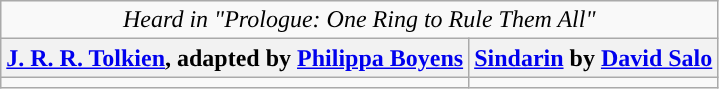<table class="wikitable floatright">
<tr>
<td colspan=2; style="text-align:center;"><em>Heard in "Prologue: One Ring to Rule Them All"</em></td>
</tr>
<tr>
<th><a href='#'>J. R. R. Tolkien</a>, adapted by <a href='#'>Philippa Boyens</a></th>
<th><a href='#'>Sindarin</a> by <a href='#'>David Salo</a></th>
</tr>
<tr>
<td></td>
<td></td>
</tr>
</table>
